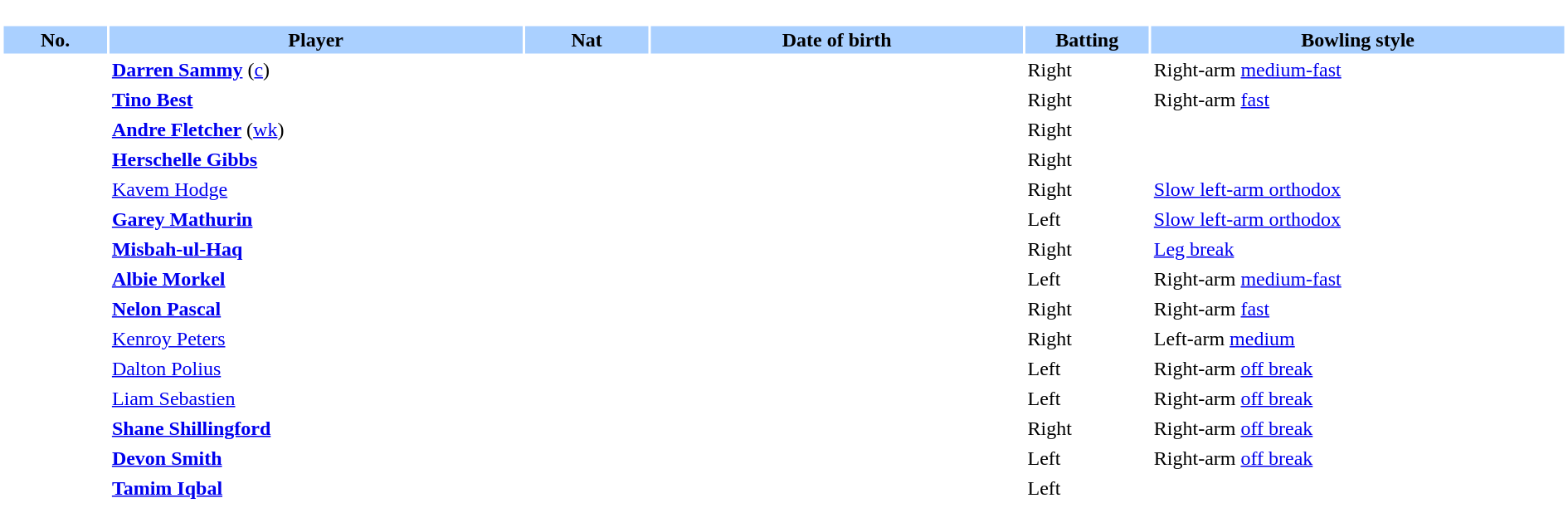<table border="0" style="width:100%;">
<tr>
<td style="vertical-align:top; background:#fff; width:90%;"><br><table border="0" cellspacing="2" cellpadding="2" style="width:100%;">
<tr style="background:#aad0ff;">
<th scope="col" style="width:5%;">No.</th>
<th scope="col" style="width:20%;">Player</th>
<th scope="col" style="width:6%;">Nat</th>
<th scope="col" style="width:18%;">Date of birth</th>
<th scope="col" style="width:6%;">Batting</th>
<th scope="col" style="width:20%;">Bowling style</th>
</tr>
<tr>
<td style="text-align:center"></td>
<td><strong><a href='#'>Darren Sammy</a></strong> (<a href='#'>c</a>)</td>
<td style="text-align:center"></td>
<td></td>
<td>Right</td>
<td>Right-arm <a href='#'>medium-fast</a></td>
</tr>
<tr>
<td style="text-align:center"></td>
<td><strong><a href='#'>Tino Best</a></strong></td>
<td style="text-align:center"></td>
<td></td>
<td>Right</td>
<td>Right-arm <a href='#'>fast</a></td>
</tr>
<tr>
<td style="text-align:center"></td>
<td><strong><a href='#'>Andre Fletcher</a></strong> (<a href='#'>wk</a>)</td>
<td style="text-align:center"></td>
<td></td>
<td>Right</td>
<td></td>
</tr>
<tr>
<td style="text-align:center"></td>
<td><strong><a href='#'>Herschelle Gibbs</a></strong></td>
<td style="text-align:center"></td>
<td></td>
<td>Right</td>
<td></td>
</tr>
<tr>
<td style="text-align:center"></td>
<td><a href='#'>Kavem Hodge</a></td>
<td style="text-align:center"></td>
<td></td>
<td>Right</td>
<td><a href='#'>Slow left-arm orthodox</a></td>
</tr>
<tr>
<td style="text-align:center"></td>
<td><strong><a href='#'>Garey Mathurin</a></strong></td>
<td style="text-align:center"></td>
<td></td>
<td>Left</td>
<td><a href='#'>Slow left-arm orthodox</a></td>
</tr>
<tr>
<td style="text-align:center"></td>
<td><strong><a href='#'>Misbah-ul-Haq</a></strong></td>
<td style="text-align:center"></td>
<td></td>
<td>Right</td>
<td><a href='#'>Leg break</a></td>
</tr>
<tr>
<td style="text-align:center"></td>
<td><strong><a href='#'>Albie Morkel</a></strong></td>
<td style="text-align:center"></td>
<td></td>
<td>Left</td>
<td>Right-arm <a href='#'>medium-fast</a></td>
</tr>
<tr>
<td style="text-align:center"></td>
<td><strong><a href='#'>Nelon Pascal</a></strong></td>
<td style="text-align:center"></td>
<td></td>
<td>Right</td>
<td>Right-arm <a href='#'>fast</a></td>
</tr>
<tr>
<td style="text-align:center"></td>
<td><a href='#'>Kenroy Peters</a></td>
<td style="text-align:center"></td>
<td></td>
<td>Right</td>
<td>Left-arm <a href='#'>medium</a></td>
</tr>
<tr>
<td style="text-align:center"></td>
<td><a href='#'>Dalton Polius</a></td>
<td style="text-align:center"></td>
<td></td>
<td>Left</td>
<td>Right-arm <a href='#'>off break</a></td>
</tr>
<tr>
<td style="text-align:center"></td>
<td><a href='#'>Liam Sebastien</a></td>
<td style="text-align:center"></td>
<td></td>
<td>Left</td>
<td>Right-arm <a href='#'>off break</a></td>
</tr>
<tr>
<td style="text-align:center"></td>
<td><strong><a href='#'>Shane Shillingford</a></strong></td>
<td style="text-align:center"></td>
<td></td>
<td>Right</td>
<td>Right-arm <a href='#'>off break</a></td>
</tr>
<tr>
<td style="text-align:center"></td>
<td><strong><a href='#'>Devon Smith</a></strong></td>
<td style="text-align:center"></td>
<td></td>
<td>Left</td>
<td>Right-arm <a href='#'>off break</a></td>
</tr>
<tr>
<td style="text-align:center"></td>
<td><strong><a href='#'>Tamim Iqbal</a></strong></td>
<td style="text-align:center"></td>
<td></td>
<td>Left</td>
<td></td>
</tr>
<tr>
</tr>
</table>
</td>
</tr>
</table>
